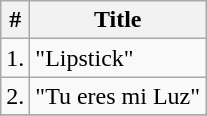<table class="wikitable">
<tr>
<th>#</th>
<th>Title</th>
</tr>
<tr>
<td>1.</td>
<td>"Lipstick"</td>
</tr>
<tr>
<td>2.</td>
<td>"Tu eres mi Luz"</td>
</tr>
<tr>
</tr>
</table>
